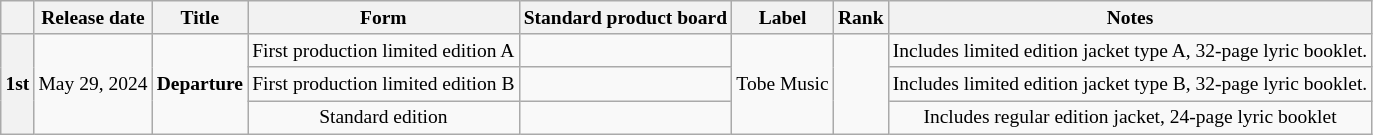<table class="wikitable" style="font-size:small;text-align:center">
<tr>
<th> </th>
<th>Release date</th>
<th>Title</th>
<th>Form</th>
<th>Standard product board</th>
<th>Label</th>
<th>Rank</th>
<th>Notes</th>
</tr>
<tr>
<th rowspan="3">1st</th>
<td rowspan="3">May 29, 2024</td>
<td rowspan="3"><strong>Departure</strong></td>
<td>First production limited edition A</td>
<td></td>
<td rowspan="3">Tobe Music</td>
<td rowspan="3"></td>
<td>Includes limited edition jacket type A, 32-page lyric booklet.</td>
</tr>
<tr>
<td>First production limited edition B</td>
<td></td>
<td>Includes limited edition jacket type B, 32-page lyric booklet.</td>
</tr>
<tr>
<td>Standard edition</td>
<td></td>
<td>Includes regular edition jacket, 24-page lyric booklet</td>
</tr>
</table>
